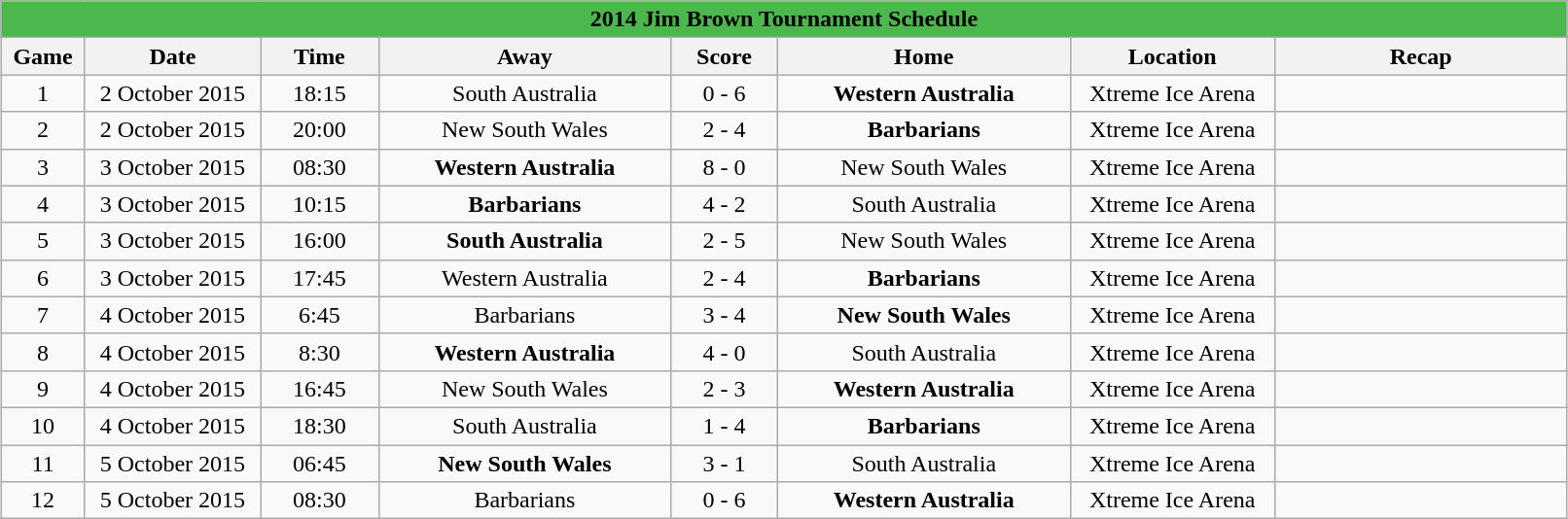<table class="wikitable" width="85%" style="margin: 1em auto 1em auto">
<tr>
</tr>
<tr>
<th style=background:#4BB74C colspan=10><strong><span>2014 Jim Brown Tournament Schedule</span></strong></th>
</tr>
<tr>
<th width="1%">Game</th>
<th width="6%">Date</th>
<th width="4%">Time</th>
<th width="10%">Away</th>
<th width="3%">Score</th>
<th width="10%">Home</th>
<th width="7%">Location</th>
<th width="10%">Recap</th>
</tr>
<tr align="center">
<td>1</td>
<td>2 October 2015</td>
<td>18:15</td>
<td>South Australia</td>
<td>0 - 6</td>
<td><strong>Western Australia</strong></td>
<td>Xtreme Ice Arena</td>
<td></td>
</tr>
<tr align="center">
<td>2</td>
<td>2 October 2015</td>
<td>20:00</td>
<td>New South Wales</td>
<td>2 - 4</td>
<td><strong>Barbarians</strong></td>
<td>Xtreme Ice Arena</td>
<td></td>
</tr>
<tr align="center">
<td>3</td>
<td>3 October 2015</td>
<td>08:30</td>
<td><strong>Western Australia</strong></td>
<td>8 - 0</td>
<td>New South Wales</td>
<td>Xtreme Ice Arena</td>
<td></td>
</tr>
<tr align="center">
<td>4</td>
<td>3 October 2015</td>
<td>10:15</td>
<td><strong>Barbarians</strong></td>
<td>4 - 2</td>
<td>South Australia</td>
<td>Xtreme Ice Arena</td>
<td></td>
</tr>
<tr align="center">
<td>5</td>
<td>3 October 2015</td>
<td>16:00</td>
<td><strong>South Australia</strong></td>
<td>2 - 5</td>
<td>New South Wales</td>
<td>Xtreme Ice Arena</td>
<td></td>
</tr>
<tr align="center">
<td>6</td>
<td>3 October 2015</td>
<td>17:45</td>
<td>Western Australia</td>
<td>2 - 4</td>
<td><strong>Barbarians</strong></td>
<td>Xtreme Ice Arena</td>
<td></td>
</tr>
<tr align="center">
<td>7</td>
<td>4 October 2015</td>
<td>6:45</td>
<td>Barbarians</td>
<td>3 - 4</td>
<td><strong>New South Wales</strong></td>
<td>Xtreme Ice Arena</td>
<td></td>
</tr>
<tr align="center">
<td>8</td>
<td>4 October 2015</td>
<td>8:30</td>
<td><strong>Western Australia</strong></td>
<td>4 - 0</td>
<td>South Australia</td>
<td>Xtreme Ice Arena</td>
<td></td>
</tr>
<tr align="center">
<td>9</td>
<td>4 October 2015</td>
<td>16:45</td>
<td>New South Wales</td>
<td>2 - 3</td>
<td><strong>Western Australia</strong></td>
<td>Xtreme Ice Arena</td>
<td></td>
</tr>
<tr align="center">
<td>10</td>
<td>4 October 2015</td>
<td>18:30</td>
<td>South Australia</td>
<td>1 - 4</td>
<td><strong>Barbarians</strong></td>
<td>Xtreme Ice Arena</td>
<td></td>
</tr>
<tr align="center">
<td>11</td>
<td>5 October 2015</td>
<td>06:45</td>
<td><strong>New South Wales</strong></td>
<td>3 - 1</td>
<td>South Australia</td>
<td>Xtreme Ice Arena</td>
<td></td>
</tr>
<tr align="center">
<td>12</td>
<td>5 October 2015</td>
<td>08:30</td>
<td>Barbarians</td>
<td>0 - 6</td>
<td><strong>Western Australia</strong></td>
<td>Xtreme Ice Arena</td>
<td></td>
</tr>
</table>
